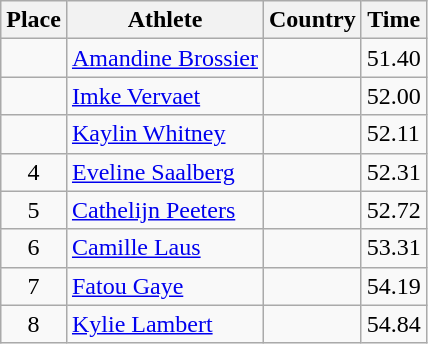<table class="wikitable">
<tr>
<th>Place</th>
<th>Athlete</th>
<th>Country</th>
<th>Time</th>
</tr>
<tr>
<td align=center></td>
<td><a href='#'>Amandine Brossier</a></td>
<td></td>
<td>51.40</td>
</tr>
<tr>
<td align=center></td>
<td><a href='#'>Imke Vervaet</a></td>
<td></td>
<td>52.00</td>
</tr>
<tr>
<td align=center></td>
<td><a href='#'>Kaylin Whitney</a></td>
<td></td>
<td>52.11</td>
</tr>
<tr>
<td align=center>4</td>
<td><a href='#'>Eveline Saalberg</a></td>
<td></td>
<td>52.31</td>
</tr>
<tr>
<td align=center>5</td>
<td><a href='#'>Cathelijn Peeters</a></td>
<td></td>
<td>52.72</td>
</tr>
<tr>
<td align=center>6</td>
<td><a href='#'>Camille Laus</a></td>
<td></td>
<td>53.31</td>
</tr>
<tr>
<td align=center>7</td>
<td><a href='#'>Fatou Gaye</a></td>
<td></td>
<td>54.19</td>
</tr>
<tr>
<td align=center>8</td>
<td><a href='#'>Kylie Lambert</a></td>
<td></td>
<td>54.84</td>
</tr>
</table>
